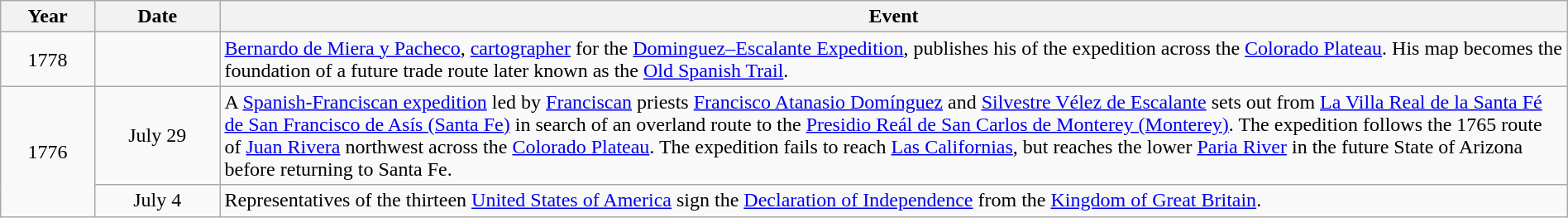<table class="wikitable" style="width:100%;">
<tr>
<th style="width:6%">Year</th>
<th style="width:8%">Date</th>
<th style="width:86%">Event</th>
</tr>
<tr>
<td align=center rowspan=1>1778</td>
<td></td>
<td><a href='#'>Bernardo de Miera y Pacheco</a>, <a href='#'>cartographer</a> for the <a href='#'>Dominguez–Escalante Expedition</a>, publishes his  of the expedition across the <a href='#'>Colorado Plateau</a>. His map becomes the foundation of a future trade route later known as the <a href='#'>Old Spanish Trail</a>.</td>
</tr>
<tr>
<td align=center rowspan=2>1776</td>
<td align=center>July 29</td>
<td>A <a href='#'>Spanish-Franciscan expedition</a> led by <a href='#'>Franciscan</a> priests <a href='#'>Francisco Atanasio Domínguez</a> and <a href='#'>Silvestre Vélez de Escalante</a> sets out from <a href='#'>La Villa Real de la Santa Fé de San Francisco de Asís (Santa Fe)</a> in search of an overland route to the <a href='#'>Presidio Reál de San Carlos de Monterey (Monterey)</a>. The expedition follows the 1765 route of <a href='#'>Juan Rivera</a> northwest across the <a href='#'>Colorado Plateau</a>. The expedition fails to reach <a href='#'>Las Californias</a>, but reaches the lower <a href='#'>Paria River</a> in the future State of Arizona before returning to Santa Fe.</td>
</tr>
<tr>
<td align=center>July 4</td>
<td>Representatives of the thirteen <a href='#'>United States of America</a> sign the <a href='#'>Declaration of Independence</a> from the <a href='#'>Kingdom of Great Britain</a>.</td>
</tr>
</table>
